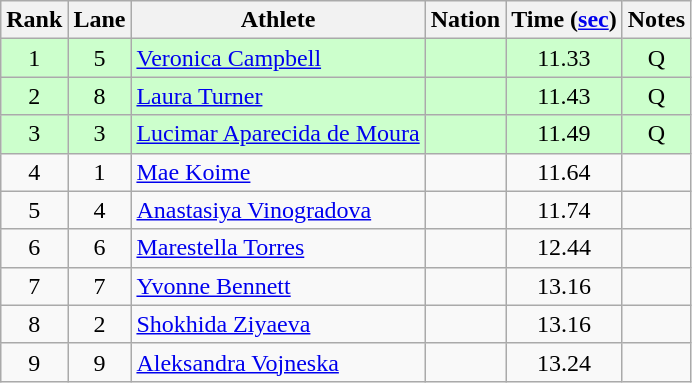<table class="wikitable sortable" style="text-align:center">
<tr>
<th>Rank</th>
<th>Lane</th>
<th>Athlete</th>
<th>Nation</th>
<th>Time (<a href='#'>sec</a>)</th>
<th>Notes</th>
</tr>
<tr bgcolor=ccffcc>
<td>1</td>
<td>5</td>
<td align="left"><a href='#'>Veronica Campbell</a></td>
<td align=left></td>
<td>11.33</td>
<td>Q</td>
</tr>
<tr bgcolor=ccffcc>
<td>2</td>
<td>8</td>
<td align="left"><a href='#'>Laura Turner</a></td>
<td align=left></td>
<td>11.43</td>
<td>Q</td>
</tr>
<tr bgcolor=ccffcc>
<td>3</td>
<td>3</td>
<td align="left"><a href='#'>Lucimar Aparecida de Moura</a></td>
<td align=left></td>
<td>11.49</td>
<td>Q</td>
</tr>
<tr>
<td>4</td>
<td>1</td>
<td align="left"><a href='#'>Mae Koime</a></td>
<td align=left></td>
<td>11.64</td>
<td></td>
</tr>
<tr>
<td>5</td>
<td>4</td>
<td align="left"><a href='#'>Anastasiya Vinogradova</a></td>
<td align=left></td>
<td>11.74</td>
<td></td>
</tr>
<tr>
<td>6</td>
<td>6</td>
<td align="left"><a href='#'>Marestella Torres</a></td>
<td align=left></td>
<td>12.44</td>
<td></td>
</tr>
<tr>
<td>7</td>
<td>7</td>
<td align="left"><a href='#'>Yvonne Bennett</a></td>
<td align=left></td>
<td>13.16</td>
<td></td>
</tr>
<tr>
<td>8</td>
<td>2</td>
<td align="left"><a href='#'>Shokhida Ziyaeva</a></td>
<td align=left></td>
<td>13.16</td>
<td></td>
</tr>
<tr>
<td>9</td>
<td>9</td>
<td align="left"><a href='#'>Aleksandra Vojneska</a></td>
<td align=left></td>
<td>13.24</td>
<td></td>
</tr>
</table>
